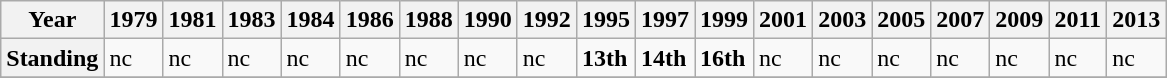<table class="wikitable">
<tr>
<th>Year</th>
<th>1979</th>
<th>1981</th>
<th>1983</th>
<th>1984</th>
<th>1986</th>
<th>1988</th>
<th>1990</th>
<th>1992</th>
<th>1995</th>
<th>1997</th>
<th>1999</th>
<th>2001</th>
<th>2003</th>
<th>2005</th>
<th>2007</th>
<th>2009</th>
<th>2011</th>
<th>2013</th>
</tr>
<tr>
<th>Standing</th>
<td>nc</td>
<td>nc</td>
<td>nc</td>
<td>nc</td>
<td>nc</td>
<td>nc</td>
<td>nc</td>
<td>nc</td>
<td><strong>13th</strong></td>
<td><strong>14th</strong></td>
<td><strong>16th</strong></td>
<td>nc</td>
<td>nc</td>
<td>nc</td>
<td>nc</td>
<td>nc</td>
<td>nc</td>
<td>nc</td>
</tr>
<tr>
</tr>
</table>
